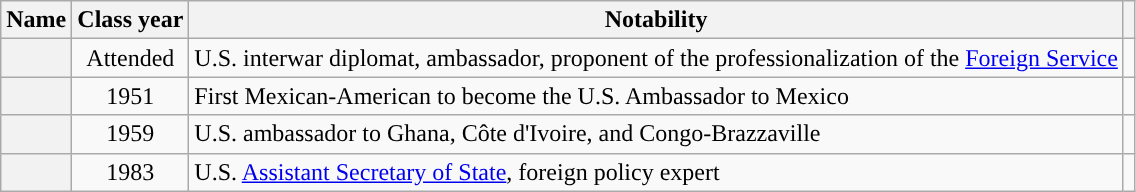<table class="wikitable sortable plainrowheaders" style="text-align:center; border:2px solid #">
<tr>
<th scope="col">Name</th>
<th scope="col">Class year</th>
<th scope="col">Notability</th>
<th scope="col"></th>
</tr>
<tr>
<th scope="row"></th>
<td>Attended </td>
<td style="text-align:left;">U.S. interwar diplomat, ambassador, proponent of the professionalization of the <a href='#'>Foreign Service</a></td>
<td><br></td>
</tr>
<tr>
<th scope="row"></th>
<td>1951</td>
<td style="text-align:left;">First Mexican-American to become the U.S. Ambassador to Mexico</td>
<td></td>
</tr>
<tr>
<th scope="row"></th>
<td>1959</td>
<td style="text-align:left;">U.S. ambassador to Ghana, Côte d'Ivoire, and Congo-Brazzaville</td>
<td></td>
</tr>
<tr>
<th scope="row"></th>
<td>1983</td>
<td style="text-align:left;">U.S. <a href='#'>Assistant Secretary of State</a>, foreign policy expert</td>
<td></td>
</tr>
</table>
